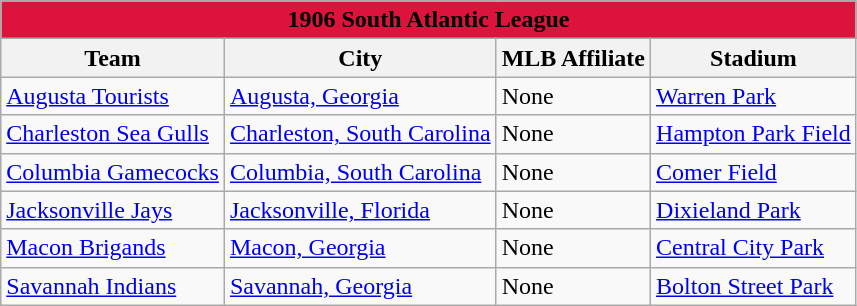<table class="wikitable" style="width:auto">
<tr>
<td bgcolor="#DC143C" align="center" colspan="7"><strong><span>1906 South Atlantic League</span></strong></td>
</tr>
<tr>
<th>Team</th>
<th>City</th>
<th>MLB Affiliate</th>
<th>Stadium</th>
</tr>
<tr>
<td><a href='#'>Augusta Tourists</a></td>
<td><a href='#'>Augusta, Georgia</a></td>
<td>None</td>
<td><a href='#'>Warren Park</a></td>
</tr>
<tr>
<td><a href='#'>Charleston Sea Gulls</a></td>
<td><a href='#'>Charleston, South Carolina</a></td>
<td>None</td>
<td><a href='#'>Hampton Park Field</a></td>
</tr>
<tr>
<td><a href='#'>Columbia Gamecocks</a></td>
<td><a href='#'>Columbia, South Carolina</a></td>
<td>None</td>
<td><a href='#'>Comer Field</a></td>
</tr>
<tr>
<td><a href='#'>Jacksonville Jays</a></td>
<td><a href='#'>Jacksonville, Florida</a></td>
<td>None</td>
<td><a href='#'>Dixieland Park</a></td>
</tr>
<tr>
<td><a href='#'>Macon Brigands</a></td>
<td><a href='#'>Macon, Georgia</a></td>
<td>None</td>
<td><a href='#'>Central City Park</a></td>
</tr>
<tr>
<td><a href='#'>Savannah Indians</a></td>
<td><a href='#'>Savannah, Georgia</a></td>
<td>None</td>
<td><a href='#'>Bolton Street Park</a></td>
</tr>
</table>
